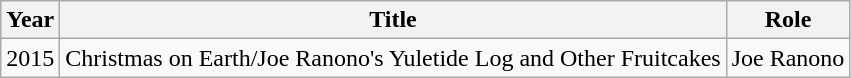<table class="wikitable sortable">
<tr>
<th scope="col">Year</th>
<th scope="col">Title</th>
<th scope="col">Role</th>
</tr>
<tr>
<td>2015</td>
<td>Christmas on Earth/Joe Ranono's Yuletide Log and Other Fruitcakes</td>
<td>Joe Ranono</td>
</tr>
</table>
